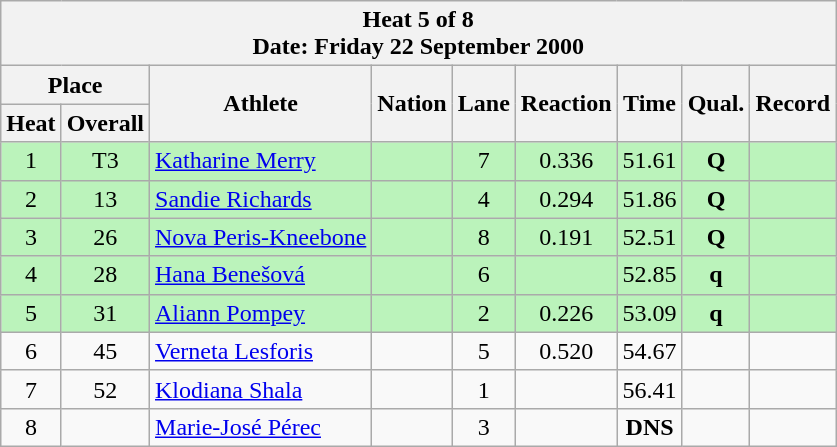<table class="wikitable sortable">
<tr>
<th colspan=9>Heat 5 of 8 <br> Date: Friday 22 September 2000 <br></th>
</tr>
<tr>
<th colspan=2>Place</th>
<th rowspan=2>Athlete</th>
<th rowspan=2>Nation</th>
<th rowspan=2>Lane</th>
<th rowspan=2>Reaction</th>
<th rowspan=2>Time</th>
<th rowspan=2>Qual.</th>
<th rowspan=2>Record</th>
</tr>
<tr>
<th>Heat</th>
<th>Overall</th>
</tr>
<tr bgcolor = "bbf3bb">
<td align="center">1</td>
<td align="center">T3</td>
<td align="left"><a href='#'>Katharine Merry</a></td>
<td align="left"></td>
<td align="center">7</td>
<td align="center">0.336</td>
<td align="center">51.61</td>
<td align="center"><strong>Q </strong></td>
<td align="center"></td>
</tr>
<tr bgcolor = "bbf3bb">
<td align="center">2</td>
<td align="center">13</td>
<td align="left"><a href='#'>Sandie Richards</a></td>
<td align="left"></td>
<td align="center">4</td>
<td align="center">0.294</td>
<td align="center">51.86</td>
<td align="center"><strong>Q </strong></td>
<td align="center"></td>
</tr>
<tr bgcolor = "bbf3bb">
<td align="center">3</td>
<td align="center">26</td>
<td align="left"><a href='#'>Nova Peris-Kneebone</a></td>
<td align="left"></td>
<td align="center">8</td>
<td align="center">0.191</td>
<td align="center">52.51</td>
<td align="center"><strong>Q</strong></td>
<td align="center"></td>
</tr>
<tr bgcolor = "bbf3bb">
<td align="center">4</td>
<td align="center">28</td>
<td align="left"><a href='#'>Hana Benešová</a></td>
<td align="left"></td>
<td align="center">6</td>
<td align="center"></td>
<td align="center">52.85</td>
<td align="center"><strong>q</strong></td>
<td align="center"></td>
</tr>
<tr bgcolor = "bbf3bb">
<td align="center">5</td>
<td align="center">31</td>
<td align="left"><a href='#'>Aliann Pompey</a></td>
<td align="left"></td>
<td align="center">2</td>
<td align="center">0.226</td>
<td align="center">53.09</td>
<td align="center"><strong>q</strong></td>
<td align="center"></td>
</tr>
<tr>
<td align="center">6</td>
<td align="center">45</td>
<td align="left"><a href='#'>Verneta Lesforis</a></td>
<td align="left"></td>
<td align="center">5</td>
<td align="center">0.520</td>
<td align="center">54.67</td>
<td align="center"></td>
<td align="center"></td>
</tr>
<tr>
<td align="center">7</td>
<td align="center">52</td>
<td align="left"><a href='#'>Klodiana Shala</a></td>
<td align="left"></td>
<td align="center">1</td>
<td align="center"></td>
<td align="center">56.41</td>
<td align="center"></td>
<td align="center"></td>
</tr>
<tr>
<td align="center">8</td>
<td align="center"></td>
<td align="left"><a href='#'>Marie-José Pérec</a></td>
<td align="left"></td>
<td align="center">3</td>
<td align="center"></td>
<td align="center"><strong>DNS</strong></td>
<td align="center"></td>
<td align="center"></td>
</tr>
</table>
